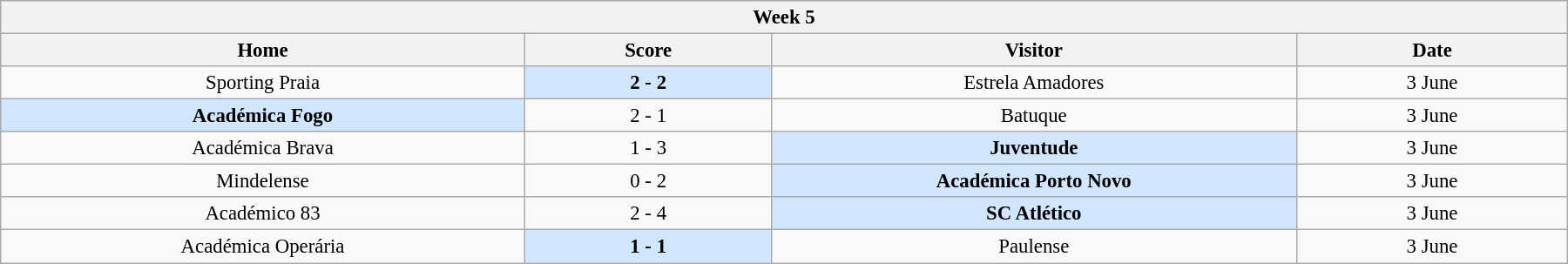<table class="wikitable" style="font-size:95%; text-align: center; width: 95%; margin:1em auto;">
<tr>
<th colspan="12" style="with: 100%;">Week 5</th>
</tr>
<tr>
<th width="200">Home</th>
<th width="90">Score</th>
<th width="200">Visitor</th>
<th width="100">Date</th>
</tr>
<tr>
<td>Sporting Praia</td>
<td bgcolor=#D0E7FF><strong>2 - 2</strong></td>
<td>Estrela Amadores</td>
<td>3 June</td>
</tr>
<tr>
<td bgcolor=#D0E7FF><strong>Académica Fogo</strong></td>
<td>2 - 1</td>
<td>Batuque</td>
<td>3 June</td>
</tr>
<tr>
<td>Académica Brava</td>
<td>1 - 3</td>
<td bgcolor=#D0E7FF><strong>Juventude</strong></td>
<td>3 June</td>
</tr>
<tr>
<td>Mindelense</td>
<td>0 - 2</td>
<td bgcolor=#D0E7FF><strong>Académica Porto Novo</strong></td>
<td>3 June</td>
</tr>
<tr>
<td>Académico 83</td>
<td>2 - 4</td>
<td bgcolor=#D0E7FF><strong>SC Atlético</strong></td>
<td>3 June</td>
</tr>
<tr>
<td>Académica Operária</td>
<td bgcolor=#D0E7FF><strong>1 - 1</strong></td>
<td>Paulense</td>
<td>3 June</td>
</tr>
</table>
